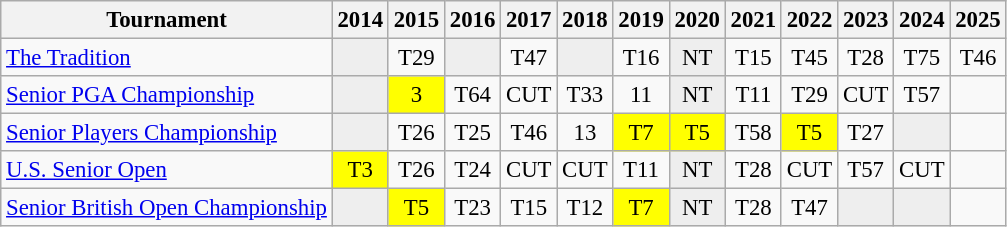<table class="wikitable" style="font-size:95%;text-align:center;">
<tr>
<th>Tournament</th>
<th>2014</th>
<th>2015</th>
<th>2016</th>
<th>2017</th>
<th>2018</th>
<th>2019</th>
<th>2020</th>
<th>2021</th>
<th>2022</th>
<th>2023</th>
<th>2024</th>
<th>2025</th>
</tr>
<tr>
<td align=left><a href='#'>The Tradition</a></td>
<td style="background:#eeeeee;"></td>
<td>T29</td>
<td style="background:#eeeeee;"></td>
<td>T47</td>
<td style="background:#eeeeee;"></td>
<td>T16</td>
<td style="background:#eeeeee;">NT</td>
<td>T15</td>
<td>T45</td>
<td>T28</td>
<td>T75</td>
<td>T46</td>
</tr>
<tr>
<td align=left><a href='#'>Senior PGA Championship</a></td>
<td style="background:#eeeeee;"></td>
<td style="background:yellow;">3</td>
<td>T64</td>
<td>CUT</td>
<td>T33</td>
<td>11</td>
<td style="background:#eeeeee;">NT</td>
<td>T11</td>
<td>T29</td>
<td>CUT</td>
<td>T57</td>
<td></td>
</tr>
<tr>
<td align=left><a href='#'>Senior Players Championship</a></td>
<td style="background:#eeeeee;"></td>
<td>T26</td>
<td>T25</td>
<td>T46</td>
<td>13</td>
<td style="background:yellow;">T7</td>
<td style="background:yellow;">T5</td>
<td>T58</td>
<td style="background:yellow;">T5</td>
<td>T27</td>
<td style="background:#eeeeee;"></td>
<td></td>
</tr>
<tr>
<td align=left><a href='#'>U.S. Senior Open</a></td>
<td style="background:yellow;">T3</td>
<td>T26</td>
<td>T24</td>
<td>CUT</td>
<td>CUT</td>
<td>T11</td>
<td style="background:#eeeeee;">NT</td>
<td>T28</td>
<td>CUT</td>
<td>T57</td>
<td>CUT</td>
<td></td>
</tr>
<tr>
<td align=left><a href='#'>Senior British Open Championship</a></td>
<td style="background:#eeeeee;"></td>
<td style="background:yellow;">T5</td>
<td>T23</td>
<td>T15</td>
<td>T12</td>
<td style="background:yellow;">T7</td>
<td style="background:#eeeeee;">NT</td>
<td>T28</td>
<td>T47</td>
<td style="background:#eeeeee;"></td>
<td style="background:#eeeeee;"></td>
<td></td>
</tr>
</table>
